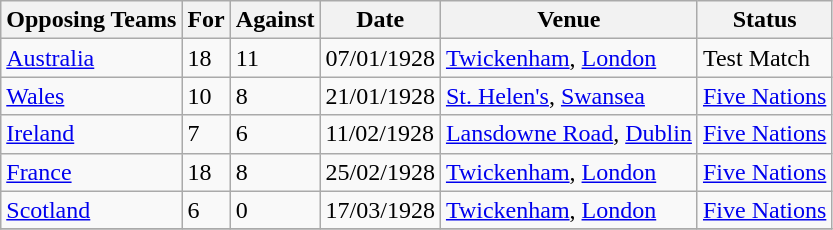<table class="wikitable">
<tr>
<th>Opposing Teams</th>
<th>For</th>
<th>Against</th>
<th>Date</th>
<th>Venue</th>
<th>Status</th>
</tr>
<tr>
<td><a href='#'>Australia</a></td>
<td>18</td>
<td>11</td>
<td>07/01/1928</td>
<td><a href='#'>Twickenham</a>, <a href='#'>London</a></td>
<td>Test Match</td>
</tr>
<tr>
<td><a href='#'>Wales</a></td>
<td>10</td>
<td>8</td>
<td>21/01/1928</td>
<td><a href='#'>St. Helen's</a>, <a href='#'>Swansea</a></td>
<td><a href='#'>Five Nations</a></td>
</tr>
<tr>
<td><a href='#'>Ireland</a></td>
<td>7</td>
<td>6</td>
<td>11/02/1928</td>
<td><a href='#'>Lansdowne Road</a>, <a href='#'>Dublin</a></td>
<td><a href='#'>Five Nations</a></td>
</tr>
<tr>
<td><a href='#'>France</a></td>
<td>18</td>
<td>8</td>
<td>25/02/1928</td>
<td><a href='#'>Twickenham</a>, <a href='#'>London</a></td>
<td><a href='#'>Five Nations</a></td>
</tr>
<tr>
<td><a href='#'>Scotland</a></td>
<td>6</td>
<td>0</td>
<td>17/03/1928</td>
<td><a href='#'>Twickenham</a>, <a href='#'>London</a></td>
<td><a href='#'>Five Nations</a></td>
</tr>
<tr>
</tr>
</table>
